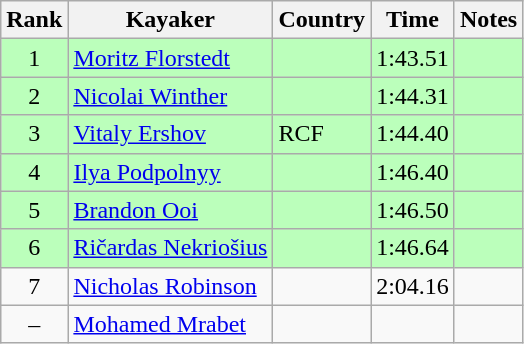<table class="wikitable" style="text-align:center">
<tr>
<th>Rank</th>
<th>Kayaker</th>
<th>Country</th>
<th>Time</th>
<th>Notes</th>
</tr>
<tr bgcolor=bbffbb>
<td>1</td>
<td align="left"><a href='#'>Moritz Florstedt</a></td>
<td align="left"></td>
<td>1:43.51</td>
<td></td>
</tr>
<tr bgcolor=bbffbb>
<td>2</td>
<td align="left"><a href='#'>Nicolai Winther</a></td>
<td align="left"></td>
<td>1:44.31</td>
<td></td>
</tr>
<tr bgcolor=bbffbb>
<td>3</td>
<td align="left"><a href='#'>Vitaly Ershov</a></td>
<td align="left"> RCF</td>
<td>1:44.40</td>
<td></td>
</tr>
<tr bgcolor=bbffbb>
<td>4</td>
<td align="left"><a href='#'>Ilya Podpolnyy</a></td>
<td align="left"></td>
<td>1:46.40</td>
<td></td>
</tr>
<tr bgcolor=bbffbb>
<td>5</td>
<td align="left"><a href='#'>Brandon Ooi</a></td>
<td align="left"></td>
<td>1:46.50</td>
<td></td>
</tr>
<tr bgcolor=bbffbb>
<td>6</td>
<td align="left"><a href='#'>Ričardas Nekriošius</a></td>
<td align="left"></td>
<td>1:46.64</td>
<td></td>
</tr>
<tr>
<td>7</td>
<td align="left"><a href='#'>Nicholas Robinson</a></td>
<td align="left"></td>
<td>2:04.16</td>
<td></td>
</tr>
<tr>
<td>–</td>
<td align="left"><a href='#'>Mohamed Mrabet</a></td>
<td align="left"></td>
<td></td>
<td></td>
</tr>
</table>
